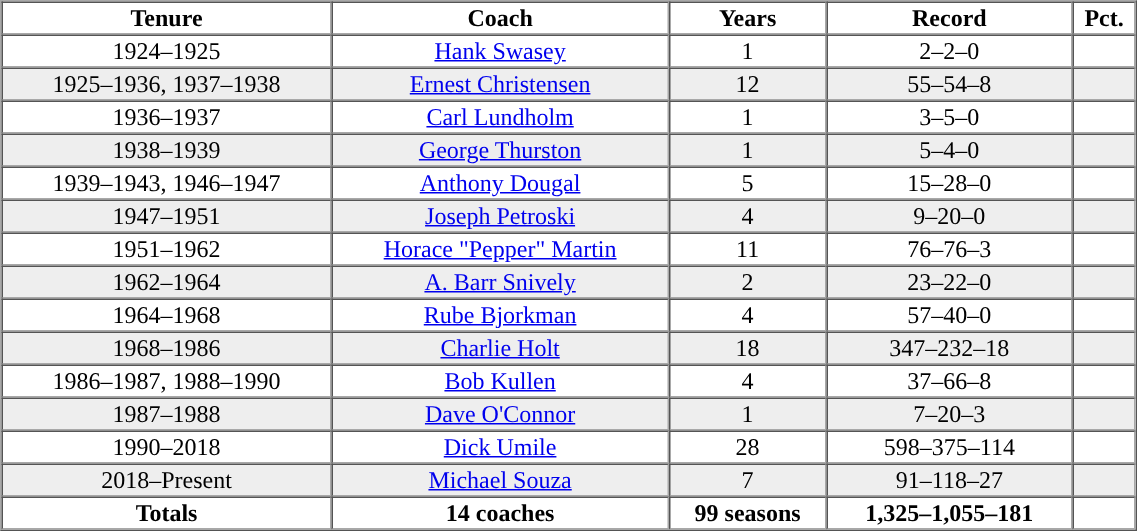<table cellpadding="1" border="1" cellspacing="0" width="60%">
<tr>
<th>Tenure</th>
<th>Coach</th>
<th>Years</th>
<th>Record</th>
<th>Pct.</th>
</tr>
<tr align="center">
<td>1924–1925</td>
<td><a href='#'>Hank Swasey</a></td>
<td>1</td>
<td>2–2–0</td>
<td></td>
</tr>
<tr align="center" bgcolor=eeeeee>
<td>1925–1936, 1937–1938</td>
<td><a href='#'>Ernest Christensen</a></td>
<td>12</td>
<td>55–54–8</td>
<td></td>
</tr>
<tr align="center">
<td>1936–1937</td>
<td><a href='#'>Carl Lundholm</a></td>
<td>1</td>
<td>3–5–0</td>
<td></td>
</tr>
<tr align="center" bgcolor=eeeeee>
<td>1938–1939</td>
<td><a href='#'>George Thurston</a></td>
<td>1</td>
<td>5–4–0</td>
<td></td>
</tr>
<tr align="center">
<td>1939–1943, 1946–1947</td>
<td><a href='#'>Anthony Dougal</a></td>
<td>5</td>
<td>15–28–0</td>
<td></td>
</tr>
<tr align="center" bgcolor=eeeeee>
<td>1947–1951</td>
<td><a href='#'>Joseph Petroski</a></td>
<td>4</td>
<td>9–20–0</td>
<td></td>
</tr>
<tr align="center">
<td>1951–1962</td>
<td><a href='#'>Horace "Pepper" Martin</a></td>
<td>11</td>
<td>76–76–3</td>
<td></td>
</tr>
<tr align="center" bgcolor=eeeeee>
<td>1962–1964</td>
<td><a href='#'>A. Barr Snively</a></td>
<td>2</td>
<td>23–22–0</td>
<td></td>
</tr>
<tr align="center">
<td>1964–1968</td>
<td><a href='#'>Rube Bjorkman</a></td>
<td>4</td>
<td>57–40–0</td>
<td></td>
</tr>
<tr align="center" bgcolor=eeeeee>
<td>1968–1986</td>
<td><a href='#'>Charlie Holt</a></td>
<td>18</td>
<td>347–232–18</td>
<td></td>
</tr>
<tr align="center">
<td>1986–1987, 1988–1990</td>
<td><a href='#'>Bob Kullen</a></td>
<td>4</td>
<td>37–66–8</td>
<td></td>
</tr>
<tr align="center" bgcolor=eeeeee>
<td>1987–1988</td>
<td><a href='#'>Dave O'Connor</a></td>
<td>1</td>
<td>7–20–3</td>
<td></td>
</tr>
<tr align="center">
<td>1990–2018</td>
<td><a href='#'>Dick Umile</a></td>
<td>28</td>
<td>598–375–114</td>
<td></td>
</tr>
<tr align="center" bgcolor=eeeeee>
<td>2018–Present</td>
<td><a href='#'>Michael Souza</a></td>
<td>7</td>
<td>91–118–27</td>
<td></td>
</tr>
<tr align=center>
<th>Totals</th>
<th>14 coaches</th>
<th>99 seasons</th>
<th>1,325–1,055–181</th>
<th></th>
</tr>
</table>
